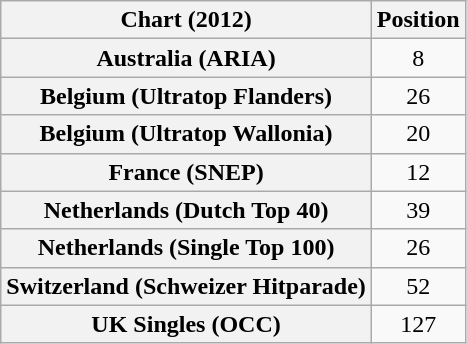<table class="wikitable sortable plainrowheaders">
<tr>
<th scope="col">Chart (2012)</th>
<th scope="col">Position</th>
</tr>
<tr>
<th scope="row">Australia (ARIA)</th>
<td align=center>8</td>
</tr>
<tr>
<th scope="row">Belgium (Ultratop Flanders)</th>
<td align=center>26</td>
</tr>
<tr>
<th scope="row">Belgium (Ultratop Wallonia)</th>
<td align=center>20</td>
</tr>
<tr>
<th scope="row">France (SNEP)</th>
<td align=center>12</td>
</tr>
<tr>
<th scope="row">Netherlands (Dutch Top 40)</th>
<td align=center>39</td>
</tr>
<tr>
<th scope="row">Netherlands (Single Top 100)</th>
<td align=center>26</td>
</tr>
<tr>
<th scope="row">Switzerland (Schweizer Hitparade)</th>
<td align=center>52</td>
</tr>
<tr>
<th scope="row">UK Singles (OCC)</th>
<td align=center>127</td>
</tr>
</table>
